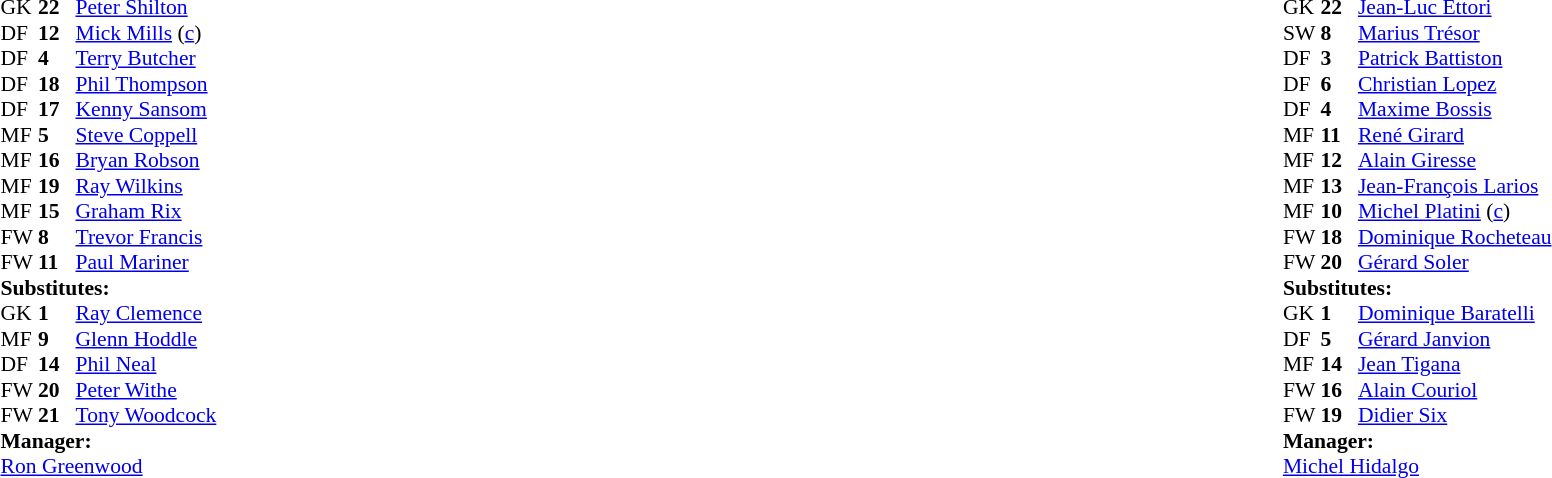<table width="100%">
<tr>
<td valign="top" width="50%"><br><table style="font-size: 90%" cellspacing="0" cellpadding="0">
<tr>
<th width="25"></th>
<th width="25"></th>
</tr>
<tr>
<td>GK</td>
<td><strong>22</strong></td>
<td><a href='#'>Peter Shilton</a></td>
</tr>
<tr>
<td>DF</td>
<td><strong>12</strong></td>
<td><a href='#'>Mick Mills</a> (<a href='#'>c</a>)</td>
</tr>
<tr>
<td>DF</td>
<td><strong>4</strong></td>
<td><a href='#'>Terry Butcher</a></td>
<td></td>
</tr>
<tr>
<td>DF</td>
<td><strong>18</strong></td>
<td><a href='#'>Phil Thompson</a></td>
</tr>
<tr>
<td>DF</td>
<td><strong>17</strong></td>
<td><a href='#'>Kenny Sansom</a></td>
<td></td>
<td></td>
</tr>
<tr>
<td>MF</td>
<td><strong>5</strong></td>
<td><a href='#'>Steve Coppell</a></td>
</tr>
<tr>
<td>MF</td>
<td><strong>16</strong></td>
<td><a href='#'>Bryan Robson</a></td>
</tr>
<tr>
<td>MF</td>
<td><strong>19</strong></td>
<td><a href='#'>Ray Wilkins</a></td>
</tr>
<tr>
<td>MF</td>
<td><strong>15</strong></td>
<td><a href='#'>Graham Rix</a></td>
</tr>
<tr>
<td>FW</td>
<td><strong>8</strong></td>
<td><a href='#'>Trevor Francis</a></td>
</tr>
<tr>
<td>FW</td>
<td><strong>11</strong></td>
<td><a href='#'>Paul Mariner</a></td>
</tr>
<tr>
<td colspan=3><strong>Substitutes:</strong></td>
</tr>
<tr>
<td>GK</td>
<td><strong>1</strong></td>
<td><a href='#'>Ray Clemence</a></td>
</tr>
<tr>
<td>MF</td>
<td><strong>9</strong></td>
<td><a href='#'>Glenn Hoddle</a></td>
</tr>
<tr>
<td>DF</td>
<td><strong>14</strong></td>
<td><a href='#'>Phil Neal</a></td>
<td></td>
<td></td>
</tr>
<tr>
<td>FW</td>
<td><strong>20</strong></td>
<td><a href='#'>Peter Withe</a></td>
</tr>
<tr>
<td>FW</td>
<td><strong>21</strong></td>
<td><a href='#'>Tony Woodcock</a></td>
</tr>
<tr>
<td colspan=3><strong>Manager:</strong></td>
</tr>
<tr>
<td colspan=3><a href='#'>Ron Greenwood</a></td>
</tr>
</table>
</td>
<td valign="top" width="50%"><br><table style="font-size: 90%" cellspacing="0" cellpadding="0" align="center">
<tr>
<th width=25></th>
<th width=25></th>
</tr>
<tr>
<td>GK</td>
<td><strong>22</strong></td>
<td><a href='#'>Jean-Luc Ettori</a></td>
</tr>
<tr>
<td>SW</td>
<td><strong>8</strong></td>
<td><a href='#'>Marius Trésor</a></td>
</tr>
<tr>
<td>DF</td>
<td><strong>3</strong></td>
<td><a href='#'>Patrick Battiston</a></td>
</tr>
<tr>
<td>DF</td>
<td><strong>6</strong></td>
<td><a href='#'>Christian Lopez</a></td>
</tr>
<tr>
<td>DF</td>
<td><strong>4</strong></td>
<td><a href='#'>Maxime Bossis</a></td>
</tr>
<tr>
<td>MF</td>
<td><strong>11</strong></td>
<td><a href='#'>René Girard</a></td>
</tr>
<tr>
<td>MF</td>
<td><strong>12</strong></td>
<td><a href='#'>Alain Giresse</a></td>
</tr>
<tr>
<td>MF</td>
<td><strong>13</strong></td>
<td><a href='#'>Jean-François Larios</a></td>
<td></td>
<td></td>
</tr>
<tr>
<td>MF</td>
<td><strong>10</strong></td>
<td><a href='#'>Michel Platini</a> (<a href='#'>c</a>)</td>
</tr>
<tr>
<td>FW</td>
<td><strong>18</strong></td>
<td><a href='#'>Dominique Rocheteau</a></td>
<td></td>
<td></td>
</tr>
<tr>
<td>FW</td>
<td><strong>20</strong></td>
<td><a href='#'>Gérard Soler</a></td>
</tr>
<tr>
<td colspan=3><strong>Substitutes:</strong></td>
</tr>
<tr>
<td>GK</td>
<td><strong>1</strong></td>
<td><a href='#'>Dominique Baratelli</a></td>
</tr>
<tr>
<td>DF</td>
<td><strong>5</strong></td>
<td><a href='#'>Gérard Janvion</a></td>
</tr>
<tr>
<td>MF</td>
<td><strong>14</strong></td>
<td><a href='#'>Jean Tigana</a></td>
<td></td>
<td></td>
</tr>
<tr>
<td>FW</td>
<td><strong>16</strong></td>
<td><a href='#'>Alain Couriol</a></td>
</tr>
<tr>
<td>FW</td>
<td><strong>19</strong></td>
<td><a href='#'>Didier Six</a></td>
<td></td>
<td></td>
</tr>
<tr>
<td colspan=3><strong>Manager:</strong></td>
</tr>
<tr>
<td colspan=4><a href='#'>Michel Hidalgo</a></td>
</tr>
</table>
</td>
</tr>
</table>
